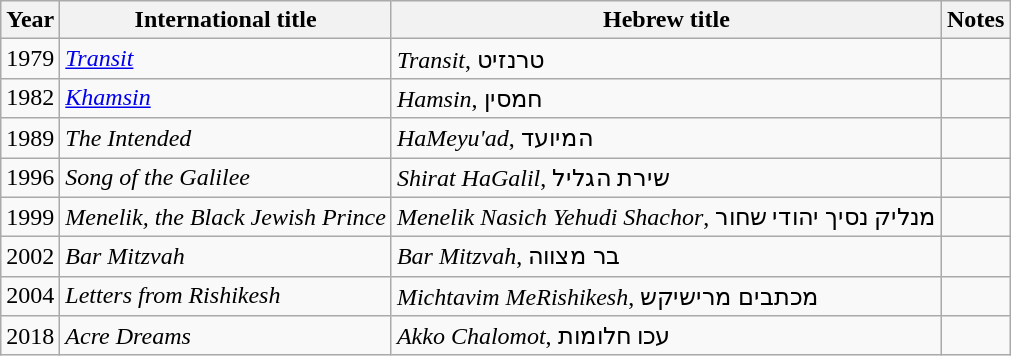<table class="wikitable sortable">
<tr>
<th>Year</th>
<th>International title</th>
<th>Hebrew title</th>
<th>Notes</th>
</tr>
<tr>
<td>1979</td>
<td><em><a href='#'>Transit</a></em></td>
<td><em>Transit</em>, טרנזיט</td>
<td></td>
</tr>
<tr>
<td>1982</td>
<td><em><a href='#'>Khamsin</a></em></td>
<td><em>Hamsin</em>, חמסין</td>
<td></td>
</tr>
<tr>
<td>1989</td>
<td><em>The Intended</em></td>
<td><em>HaMeyu'ad</em>, המיועד</td>
<td></td>
</tr>
<tr>
<td>1996</td>
<td><em>Song of the Galilee</em></td>
<td><em>Shirat HaGalil</em>, שירת הגליל</td>
<td></td>
</tr>
<tr>
<td>1999</td>
<td><em>Menelik, the Black Jewish Prince</em></td>
<td><em>Menelik Nasich Yehudi Shachor</em>, מנליק נסיך יהודי שחור</td>
<td></td>
</tr>
<tr>
<td>2002</td>
<td><em>Bar Mitzvah</em></td>
<td><em>Bar Mitzvah</em>, בר מצווה</td>
<td></td>
</tr>
<tr>
<td>2004</td>
<td><em>Letters from Rishikesh</em></td>
<td><em>Michtavim MeRishikesh</em>, מכתבים מרישיקש</td>
<td></td>
</tr>
<tr>
<td>2018</td>
<td><em>Acre Dreams</em></td>
<td><em>Akko Chalomot</em>, עכו חלומות</td>
<td></td>
</tr>
</table>
